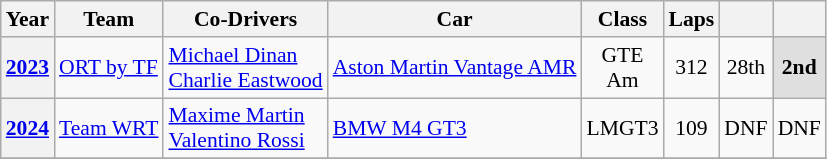<table class="wikitable" style="text-align:center; font-size:90%">
<tr>
<th>Year</th>
<th>Team</th>
<th>Co-Drivers</th>
<th>Car</th>
<th>Class</th>
<th>Laps</th>
<th></th>
<th></th>
</tr>
<tr>
<th><a href='#'>2023</a></th>
<td align="left" nowrap> <a href='#'>ORT by TF</a></td>
<td align="left" nowrap> <a href='#'>Michael Dinan</a><br> <a href='#'>Charlie Eastwood</a></td>
<td align="left" nowrap><a href='#'>Aston Martin Vantage AMR</a></td>
<td>GTE<br>Am</td>
<td>312</td>
<td>28th</td>
<td style="background:#DFDFDF;"><strong>2nd</strong></td>
</tr>
<tr>
<th><a href='#'>2024</a></th>
<td align="left" nowrap> <a href='#'>Team WRT</a></td>
<td align="left" nowrap> <a href='#'>Maxime Martin</a><br> <a href='#'>Valentino Rossi</a></td>
<td align="left" nowrap><a href='#'>BMW M4 GT3</a></td>
<td>LMGT3</td>
<td>109</td>
<td>DNF</td>
<td>DNF</td>
</tr>
<tr>
</tr>
</table>
